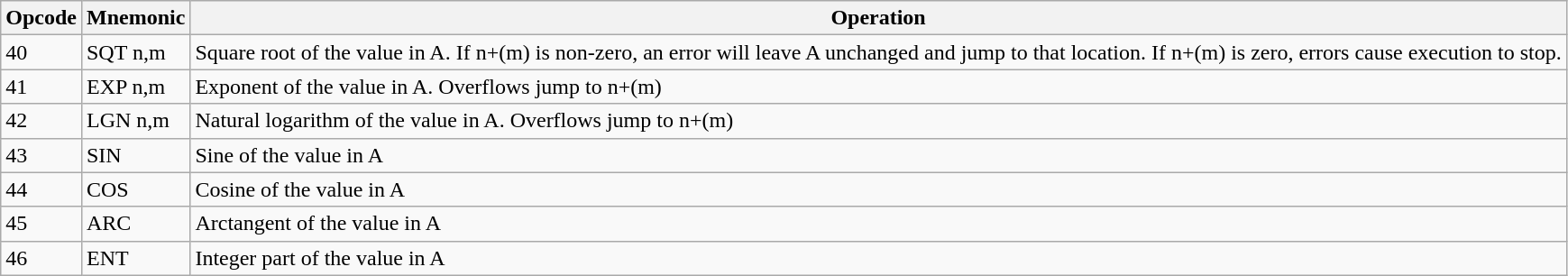<table class="wikitable">
<tr>
<th>Opcode</th>
<th>Mnemonic</th>
<th>Operation</th>
</tr>
<tr>
<td>40</td>
<td>SQT n,m</td>
<td>Square root of the value in A. If n+(m) is non-zero, an error will leave A unchanged and jump to that location. If n+(m) is zero, errors cause execution to stop.</td>
</tr>
<tr>
<td>41</td>
<td>EXP n,m</td>
<td>Exponent of the value in A. Overflows jump to n+(m)</td>
</tr>
<tr>
<td>42</td>
<td>LGN n,m</td>
<td>Natural logarithm of the value in A. Overflows jump to n+(m)</td>
</tr>
<tr>
<td>43</td>
<td>SIN</td>
<td>Sine of the value in A</td>
</tr>
<tr>
<td>44</td>
<td>COS</td>
<td>Cosine of the value in A</td>
</tr>
<tr>
<td>45</td>
<td>ARC</td>
<td>Arctangent of the value in A</td>
</tr>
<tr>
<td>46</td>
<td>ENT</td>
<td>Integer part of the value in A</td>
</tr>
</table>
